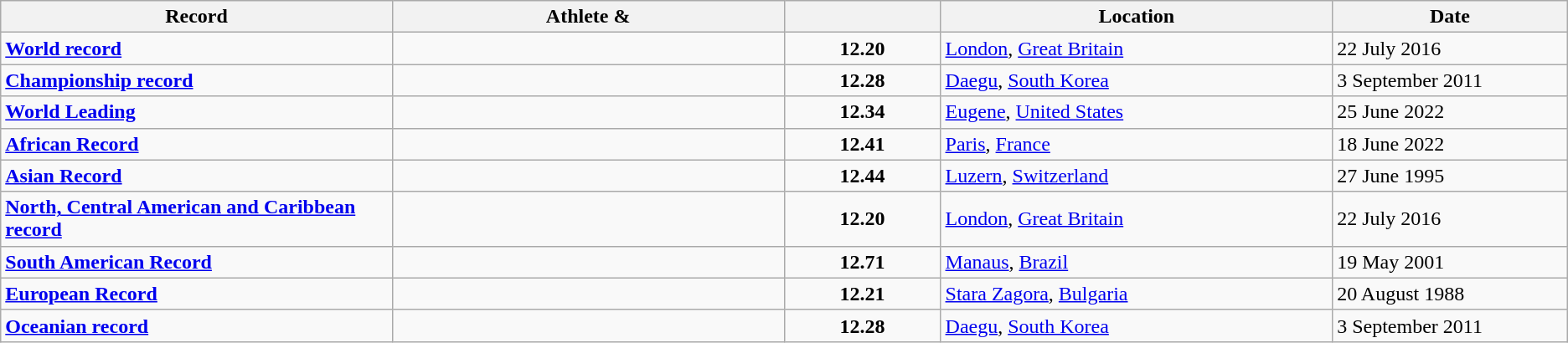<table class="wikitable">
<tr>
<th width=25% align=center>Record</th>
<th width=25% align=center>Athlete & </th>
<th width=10% align=center></th>
<th width=25% align=center>Location</th>
<th width=15% align=center>Date</th>
</tr>
<tr>
<td><strong><a href='#'>World record</a></strong></td>
<td></td>
<td align=center><strong>12.20</strong></td>
<td><a href='#'>London</a>, <a href='#'>Great Britain</a></td>
<td>22 July 2016</td>
</tr>
<tr>
<td><strong><a href='#'>Championship record</a></strong></td>
<td></td>
<td align=center><strong>12.28</strong></td>
<td><a href='#'>Daegu</a>, <a href='#'>South Korea</a></td>
<td>3 September 2011</td>
</tr>
<tr>
<td><strong><a href='#'>World Leading</a></strong></td>
<td></td>
<td align=center><strong>12.34</strong></td>
<td><a href='#'>Eugene</a>, <a href='#'>United States</a></td>
<td>25 June 2022</td>
</tr>
<tr>
<td><strong><a href='#'>African Record</a></strong></td>
<td></td>
<td align=center><strong>12.41</strong></td>
<td><a href='#'>Paris</a>, <a href='#'>France</a></td>
<td>18 June 2022</td>
</tr>
<tr>
<td><strong><a href='#'>Asian Record</a></strong></td>
<td></td>
<td align=center><strong>12.44</strong></td>
<td><a href='#'>Luzern</a>, <a href='#'>Switzerland</a></td>
<td>27 June 1995</td>
</tr>
<tr>
<td><strong><a href='#'>North, Central American and Caribbean record</a></strong></td>
<td></td>
<td align=center><strong>12.20</strong></td>
<td><a href='#'>London</a>, <a href='#'>Great Britain</a></td>
<td>22 July 2016</td>
</tr>
<tr>
<td><strong><a href='#'>South American Record</a></strong></td>
<td></td>
<td align=center><strong>12.71</strong></td>
<td><a href='#'>Manaus</a>, <a href='#'>Brazil</a></td>
<td>19 May 2001</td>
</tr>
<tr>
<td><strong><a href='#'>European Record</a></strong></td>
<td></td>
<td align=center><strong>12.21</strong></td>
<td><a href='#'>Stara Zagora</a>, <a href='#'>Bulgaria</a></td>
<td>20 August 1988</td>
</tr>
<tr>
<td><strong><a href='#'>Oceanian record</a></strong></td>
<td></td>
<td align=center><strong>12.28</strong></td>
<td><a href='#'>Daegu</a>, <a href='#'>South Korea</a></td>
<td>3 September 2011</td>
</tr>
</table>
